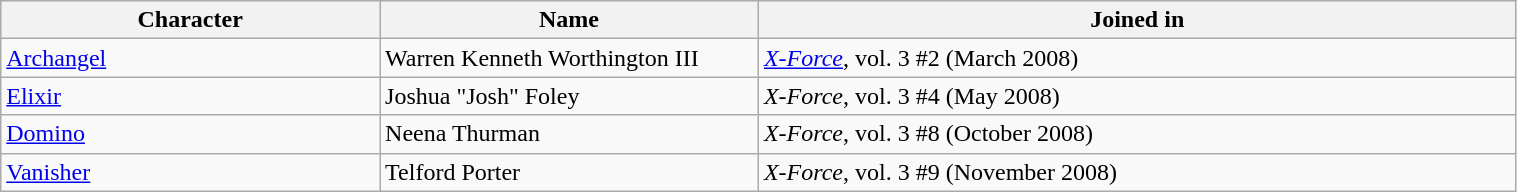<table class="wikitable sortable" style="width:80%;">
<tr>
<th style="width:20%;">Character</th>
<th style="width:20%;">Name</th>
<th style="width:40%;">Joined in</th>
</tr>
<tr>
<td><a href='#'>Archangel</a></td>
<td>Warren Kenneth Worthington III</td>
<td><em><a href='#'>X-Force</a></em>, vol. 3 #2 (March 2008)</td>
</tr>
<tr>
<td><a href='#'>Elixir</a></td>
<td>Joshua "Josh" Foley</td>
<td><em>X-Force</em>, vol. 3 #4 (May 2008)</td>
</tr>
<tr>
<td><a href='#'>Domino</a></td>
<td>Neena Thurman</td>
<td><em>X-Force</em>, vol. 3 #8 (October 2008)</td>
</tr>
<tr>
<td><a href='#'>Vanisher</a></td>
<td>Telford Porter</td>
<td><em>X-Force</em>, vol. 3 #9 (November 2008)</td>
</tr>
</table>
